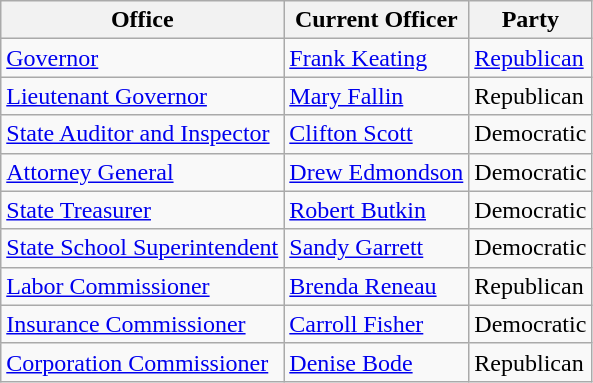<table class=wikitable>
<tr>
<th>Office</th>
<th>Current Officer</th>
<th>Party</th>
</tr>
<tr>
<td><a href='#'>Governor</a></td>
<td><a href='#'>Frank Keating</a></td>
<td><a href='#'>Republican</a></td>
</tr>
<tr>
<td><a href='#'>Lieutenant Governor</a></td>
<td><a href='#'>Mary Fallin</a></td>
<td>Republican</td>
</tr>
<tr>
<td><a href='#'>State Auditor and Inspector</a></td>
<td><a href='#'>Clifton Scott</a></td>
<td>Democratic</td>
</tr>
<tr>
<td><a href='#'>Attorney General</a></td>
<td><a href='#'>Drew Edmondson</a></td>
<td>Democratic</td>
</tr>
<tr>
<td><a href='#'>State Treasurer</a></td>
<td><a href='#'>Robert Butkin</a></td>
<td>Democratic</td>
</tr>
<tr>
<td><a href='#'>State School Superintendent</a></td>
<td><a href='#'>Sandy Garrett</a></td>
<td>Democratic</td>
</tr>
<tr>
<td><a href='#'>Labor Commissioner</a></td>
<td><a href='#'>Brenda Reneau</a></td>
<td>Republican</td>
</tr>
<tr>
<td><a href='#'>Insurance Commissioner</a></td>
<td><a href='#'>Carroll Fisher</a></td>
<td>Democratic</td>
</tr>
<tr>
<td><a href='#'>Corporation Commissioner</a></td>
<td><a href='#'>Denise Bode</a></td>
<td>Republican</td>
</tr>
</table>
